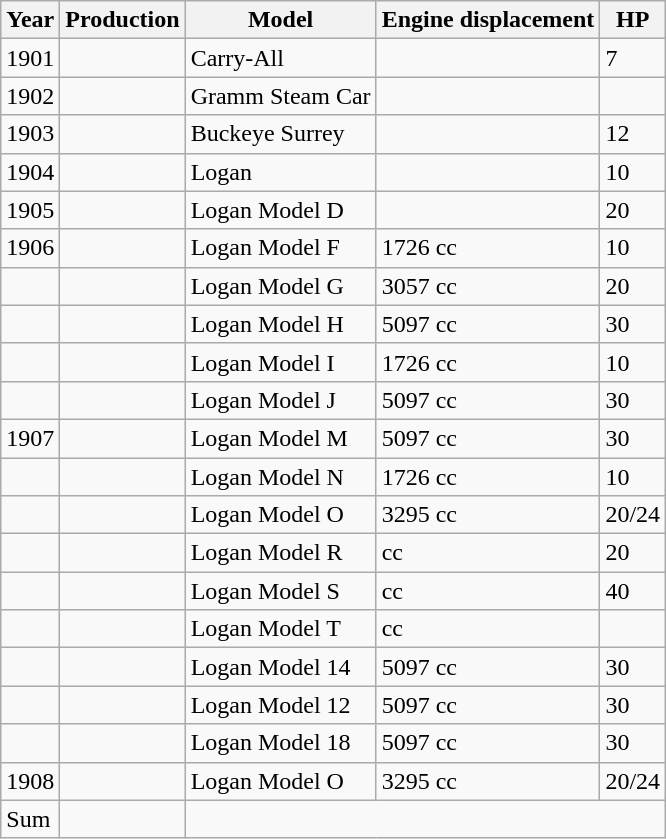<table class="wikitable sortable">
<tr>
<th>Year</th>
<th>Production</th>
<th>Model</th>
<th>Engine displacement</th>
<th>HP</th>
</tr>
<tr>
<td>1901</td>
<td align="right"></td>
<td>Carry-All </td>
<td></td>
<td>7</td>
</tr>
<tr>
<td>1902</td>
<td align="right"></td>
<td>Gramm Steam Car</td>
<td></td>
<td></td>
</tr>
<tr>
<td>1903</td>
<td align="right"></td>
<td>Buckeye Surrey</td>
<td></td>
<td>12</td>
</tr>
<tr>
<td>1904</td>
<td align="right"></td>
<td>Logan</td>
<td></td>
<td>10</td>
</tr>
<tr>
<td>1905</td>
<td align="right"></td>
<td>Logan Model D</td>
<td></td>
<td>20</td>
</tr>
<tr>
<td>1906</td>
<td align="right"></td>
<td>Logan Model F</td>
<td>1726 cc</td>
<td>10</td>
</tr>
<tr>
<td></td>
<td align="right"></td>
<td>Logan Model G</td>
<td>3057 cc</td>
<td>20</td>
</tr>
<tr>
<td></td>
<td align="right"></td>
<td>Logan Model H</td>
<td>5097 cc</td>
<td>30</td>
</tr>
<tr>
<td></td>
<td align="right"></td>
<td>Logan Model I</td>
<td>1726 cc</td>
<td>10</td>
</tr>
<tr>
<td></td>
<td align="right"></td>
<td>Logan Model J</td>
<td>5097 cc</td>
<td>30</td>
</tr>
<tr>
<td>1907</td>
<td align="right"></td>
<td>Logan Model M </td>
<td>5097 cc</td>
<td>30</td>
</tr>
<tr>
<td></td>
<td align="right"></td>
<td>Logan Model N </td>
<td>1726 cc</td>
<td>10</td>
</tr>
<tr>
<td></td>
<td align="right"></td>
<td>Logan Model O </td>
<td>3295 cc</td>
<td>20/24</td>
</tr>
<tr>
<td></td>
<td align="right"></td>
<td>Logan Model R </td>
<td>cc</td>
<td>20</td>
</tr>
<tr>
<td></td>
<td align="right"></td>
<td>Logan Model S </td>
<td>cc</td>
<td>40</td>
</tr>
<tr>
<td></td>
<td align="right"></td>
<td>Logan Model T</td>
<td>cc</td>
<td></td>
</tr>
<tr>
<td></td>
<td align="right"></td>
<td>Logan Model 14 </td>
<td>5097 cc</td>
<td>30</td>
</tr>
<tr>
<td></td>
<td align="right"></td>
<td>Logan Model 12 </td>
<td>5097 cc</td>
<td>30</td>
</tr>
<tr>
<td></td>
<td align="right"></td>
<td>Logan Model 18 </td>
<td>5097 cc</td>
<td>30</td>
</tr>
<tr>
<td>1908</td>
<td align="right"></td>
<td>Logan Model O</td>
<td>3295 cc</td>
<td>20/24</td>
</tr>
<tr>
<td>Sum </td>
<td align="right"></td>
</tr>
</table>
